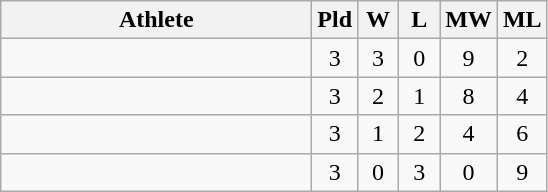<table class="wikitable" style="text-align:center">
<tr>
<th width=200>Athlete</th>
<th width=20>Pld</th>
<th width=20>W</th>
<th width=20>L</th>
<th width=20>MW</th>
<th width=20>ML</th>
</tr>
<tr>
<td style="text-align:left"></td>
<td>3</td>
<td>3</td>
<td>0</td>
<td>9</td>
<td>2</td>
</tr>
<tr>
<td style="text-align:left"></td>
<td>3</td>
<td>2</td>
<td>1</td>
<td>8</td>
<td>4</td>
</tr>
<tr>
<td style="text-align:left"></td>
<td>3</td>
<td>1</td>
<td>2</td>
<td>4</td>
<td>6</td>
</tr>
<tr>
<td style="text-align:left"></td>
<td>3</td>
<td>0</td>
<td>3</td>
<td>0</td>
<td>9</td>
</tr>
</table>
